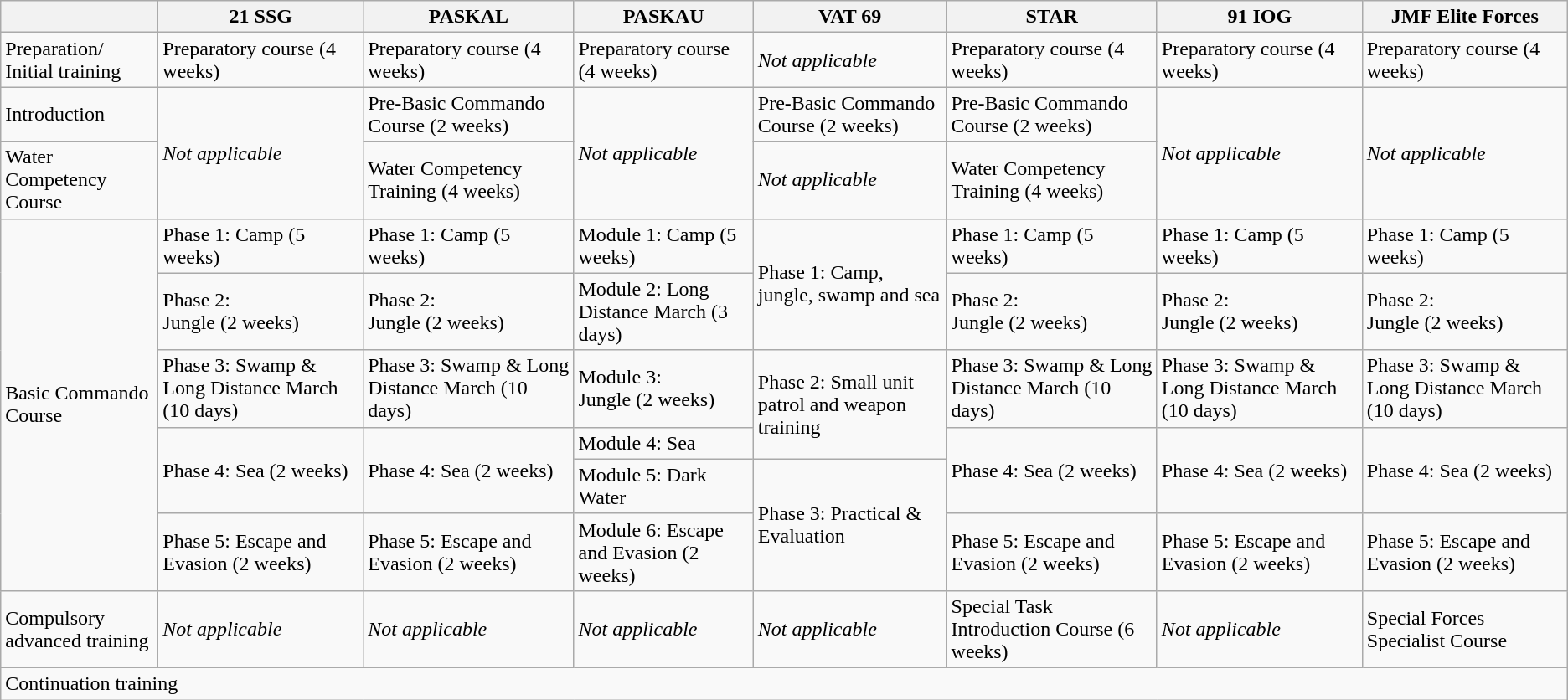<table class="wikitable">
<tr>
<th></th>
<th>21 SSG</th>
<th>PASKAL</th>
<th>PASKAU</th>
<th>VAT 69</th>
<th>STAR</th>
<th>91 IOG</th>
<th>JMF Elite Forces</th>
</tr>
<tr>
<td>Preparation/<br>Initial training</td>
<td>Preparatory course (4 weeks)</td>
<td>Preparatory course (4 weeks)</td>
<td>Preparatory course (4 weeks)</td>
<td><em>Not applicable</em></td>
<td>Preparatory course (4 weeks)</td>
<td>Preparatory course (4 weeks)</td>
<td>Preparatory course (4 weeks)</td>
</tr>
<tr>
<td>Introduction</td>
<td rowspan="2"><em>Not applicable</em></td>
<td>Pre-Basic Commando Course (2 weeks)</td>
<td rowspan="2"><em>Not applicable</em></td>
<td>Pre-Basic Commando Course (2 weeks)</td>
<td>Pre-Basic Commando Course (2 weeks)</td>
<td rowspan="2"><em>Not applicable</em></td>
<td rowspan="2"><em>Not applicable</em></td>
</tr>
<tr>
<td>Water Competency Course</td>
<td>Water Competency Training (4 weeks)</td>
<td><em>Not applicable</em></td>
<td>Water Competency Training (4 weeks)</td>
</tr>
<tr>
<td rowspan="6">Basic Commando Course</td>
<td>Phase 1: Camp (5 weeks)</td>
<td>Phase 1: Camp (5 weeks)</td>
<td>Module 1: Camp (5 weeks)</td>
<td rowspan="2">Phase 1: Camp, jungle, swamp and sea</td>
<td>Phase 1: Camp (5 weeks)</td>
<td>Phase 1: Camp (5 weeks)</td>
<td>Phase 1: Camp (5 weeks)</td>
</tr>
<tr>
<td>Phase 2:<br>Jungle (2 weeks)</td>
<td>Phase 2:<br>Jungle (2 weeks)</td>
<td>Module 2: Long Distance March (3 days)</td>
<td>Phase 2:<br>Jungle (2 weeks)</td>
<td>Phase 2:<br>Jungle (2 weeks)</td>
<td>Phase 2:<br>Jungle (2 weeks)</td>
</tr>
<tr>
<td>Phase 3: Swamp & Long Distance March (10 days)</td>
<td>Phase 3: Swamp & Long Distance March (10 days)</td>
<td>Module 3:<br>Jungle (2 weeks)</td>
<td rowspan="2">Phase 2: Small unit patrol and weapon training</td>
<td>Phase 3: Swamp & Long Distance March (10 days)</td>
<td>Phase 3: Swamp & Long Distance March (10 days)</td>
<td>Phase 3: Swamp & Long Distance March (10 days)</td>
</tr>
<tr>
<td rowspan="2">Phase 4: Sea (2 weeks)</td>
<td rowspan="2">Phase 4: Sea (2 weeks)</td>
<td>Module 4: Sea</td>
<td rowspan="2">Phase 4: Sea (2 weeks)</td>
<td rowspan="2">Phase 4: Sea (2 weeks)</td>
<td rowspan="2">Phase 4: Sea (2 weeks)</td>
</tr>
<tr>
<td>Module 5: Dark Water</td>
<td rowspan="2">Phase 3: Practical & Evaluation</td>
</tr>
<tr>
<td>Phase 5: Escape and Evasion (2 weeks)</td>
<td>Phase 5: Escape and Evasion (2 weeks)</td>
<td>Module 6: Escape and Evasion (2 weeks)</td>
<td>Phase 5: Escape and Evasion (2 weeks)</td>
<td>Phase 5: Escape and Evasion (2 weeks)</td>
<td>Phase 5: Escape and Evasion (2 weeks)</td>
</tr>
<tr>
<td>Compulsory advanced training</td>
<td><em>Not applicable</em></td>
<td><em>Not applicable</em></td>
<td><em>Not applicable</em></td>
<td><em>Not applicable</em></td>
<td>Special Task Introduction Course (6 weeks)</td>
<td><em>Not applicable</em></td>
<td>Special Forces Specialist Course</td>
</tr>
<tr>
<td colspan="8">Continuation training</td>
</tr>
</table>
